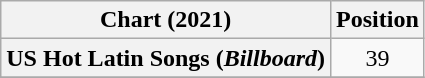<table class="wikitable plainrowheaders" style="text-align:center">
<tr>
<th scope="col">Chart (2021)</th>
<th scope="col">Position</th>
</tr>
<tr>
<th scope="row">US Hot Latin Songs (<em>Billboard</em>)</th>
<td>39</td>
</tr>
<tr>
</tr>
</table>
